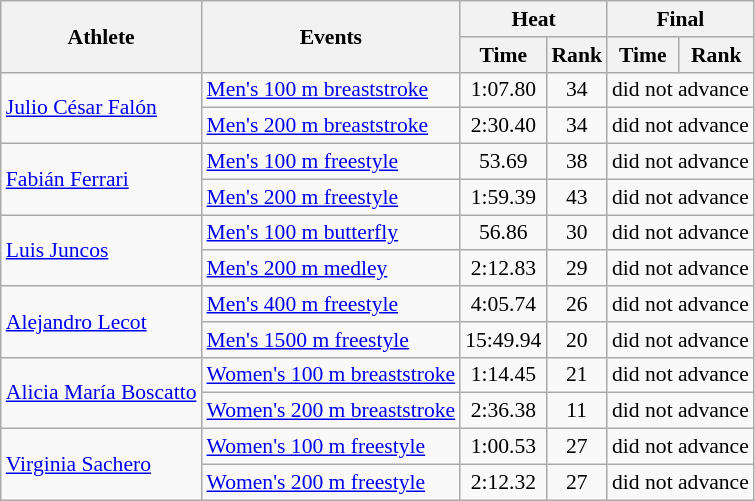<table class=wikitable style="font-size:90%">
<tr>
<th rowspan="2">Athlete</th>
<th rowspan="2">Events</th>
<th colspan="2">Heat</th>
<th colspan="2">Final</th>
</tr>
<tr>
<th>Time</th>
<th>Rank</th>
<th>Time</th>
<th>Rank</th>
</tr>
<tr>
<td rowspan=2><a href='#'>Julio César Falón</a></td>
<td><a href='#'>Men's 100 m breaststroke</a></td>
<td align="center">1:07.80</td>
<td align="center">34</td>
<td align="center" colspan="2">did not advance</td>
</tr>
<tr>
<td><a href='#'>Men's 200 m breaststroke</a></td>
<td align="center">2:30.40</td>
<td align="center">34</td>
<td align="center" colspan="2">did not advance</td>
</tr>
<tr>
<td rowspan=2><a href='#'>Fabián Ferrari</a></td>
<td><a href='#'>Men's 100 m freestyle</a></td>
<td align="center">53.69</td>
<td align="center">38</td>
<td align="center" colspan="2">did not advance</td>
</tr>
<tr>
<td><a href='#'>Men's 200 m freestyle</a></td>
<td align="center">1:59.39</td>
<td align="center">43</td>
<td align="center" colspan="2">did not advance</td>
</tr>
<tr>
<td rowspan="2"><a href='#'>Luis Juncos</a></td>
<td><a href='#'>Men's 100 m butterfly</a></td>
<td align="center">56.86</td>
<td align="center">30</td>
<td align="center" colspan="2">did not advance</td>
</tr>
<tr>
<td><a href='#'>Men's 200 m medley</a></td>
<td align="center">2:12.83</td>
<td align="center">29</td>
<td align="center" colspan="2">did not advance</td>
</tr>
<tr>
<td rowspan="2"><a href='#'>Alejandro Lecot</a></td>
<td><a href='#'>Men's 400 m freestyle</a></td>
<td align="center">4:05.74</td>
<td align="center">26</td>
<td align="center" colspan="2">did not advance</td>
</tr>
<tr>
<td><a href='#'>Men's 1500 m freestyle</a></td>
<td align="center">15:49.94</td>
<td align="center">20</td>
<td align="center" colspan="2">did not advance</td>
</tr>
<tr>
<td rowspan="2"><a href='#'>Alicia María Boscatto</a></td>
<td><a href='#'>Women's 100 m breaststroke</a></td>
<td align="center">1:14.45</td>
<td align="center">21</td>
<td align="center" colspan="2">did not advance</td>
</tr>
<tr>
<td><a href='#'>Women's 200 m breaststroke</a></td>
<td align="center">2:36.38</td>
<td align="center">11</td>
<td align="center" colspan="2">did not advance</td>
</tr>
<tr>
<td rowspan="2"><a href='#'>Virginia Sachero</a></td>
<td><a href='#'>Women's 100 m freestyle</a></td>
<td align="center">1:00.53</td>
<td align="center">27</td>
<td align="center" colspan="2">did not advance</td>
</tr>
<tr>
<td><a href='#'>Women's 200 m freestyle</a></td>
<td align="center">2:12.32</td>
<td align="center">27</td>
<td align="center" colspan="2">did not advance</td>
</tr>
</table>
